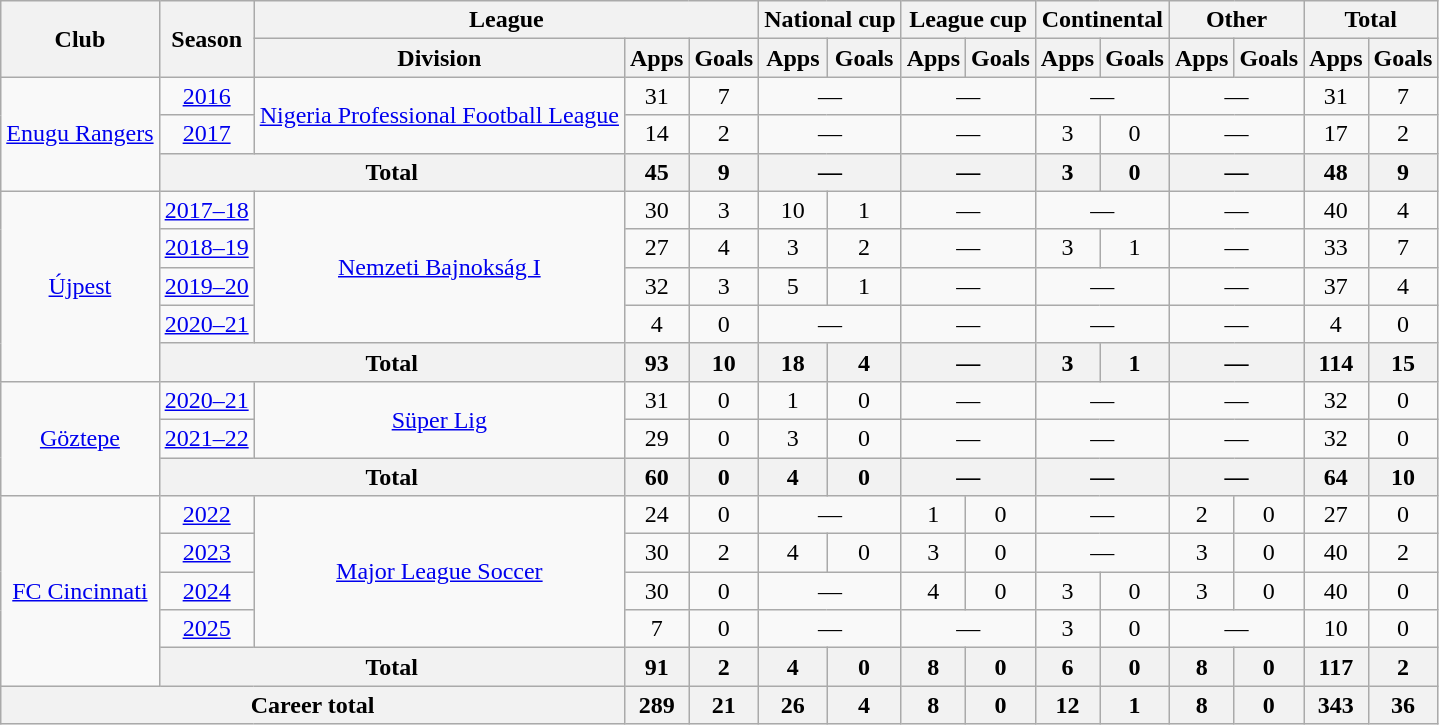<table class=wikitable style=text-align:center>
<tr>
<th rowspan="2">Club</th>
<th rowspan="2">Season</th>
<th colspan="3">League</th>
<th colspan="2">National cup</th>
<th colspan="2">League cup</th>
<th colspan="2">Continental</th>
<th colspan="2">Other</th>
<th colspan="2">Total</th>
</tr>
<tr>
<th>Division</th>
<th>Apps</th>
<th>Goals</th>
<th>Apps</th>
<th>Goals</th>
<th>Apps</th>
<th>Goals</th>
<th>Apps</th>
<th>Goals</th>
<th>Apps</th>
<th>Goals</th>
<th>Apps</th>
<th>Goals</th>
</tr>
<tr>
<td rowspan="3"><a href='#'>Enugu Rangers</a></td>
<td><a href='#'>2016</a></td>
<td rowspan="2"><a href='#'>Nigeria Professional Football League</a></td>
<td>31</td>
<td>7</td>
<td colspan="2">—</td>
<td colspan="2">—</td>
<td colspan="2">—</td>
<td colspan="2">—</td>
<td>31</td>
<td>7</td>
</tr>
<tr>
<td><a href='#'>2017</a></td>
<td>14</td>
<td>2</td>
<td colspan="2">—</td>
<td colspan="2">—</td>
<td>3</td>
<td>0</td>
<td colspan="2">—</td>
<td>17</td>
<td>2</td>
</tr>
<tr>
<th colspan="2">Total</th>
<th>45</th>
<th>9</th>
<th colspan="2">—</th>
<th colspan="2">—</th>
<th>3</th>
<th>0</th>
<th colspan="2">—</th>
<th>48</th>
<th>9</th>
</tr>
<tr>
<td rowspan="5"><a href='#'>Újpest</a></td>
<td><a href='#'>2017–18</a></td>
<td rowspan="4"><a href='#'>Nemzeti Bajnokság I</a></td>
<td>30</td>
<td>3</td>
<td>10</td>
<td>1</td>
<td colspan="2">—</td>
<td colspan="2">—</td>
<td colspan="2">—</td>
<td>40</td>
<td>4</td>
</tr>
<tr>
<td><a href='#'>2018–19</a></td>
<td>27</td>
<td>4</td>
<td>3</td>
<td>2</td>
<td colspan="2">—</td>
<td>3</td>
<td>1</td>
<td colspan="2">—</td>
<td>33</td>
<td>7</td>
</tr>
<tr>
<td><a href='#'>2019–20</a></td>
<td>32</td>
<td>3</td>
<td>5</td>
<td>1</td>
<td colspan="2">—</td>
<td colspan="2">—</td>
<td colspan="2">—</td>
<td>37</td>
<td>4</td>
</tr>
<tr>
<td><a href='#'>2020–21</a></td>
<td>4</td>
<td>0</td>
<td colspan="2">—</td>
<td colspan="2">—</td>
<td colspan="2">—</td>
<td colspan="2">—</td>
<td>4</td>
<td>0</td>
</tr>
<tr>
<th colspan="2">Total</th>
<th>93</th>
<th>10</th>
<th>18</th>
<th>4</th>
<th colspan="2">—</th>
<th>3</th>
<th>1</th>
<th colspan="2">—</th>
<th>114</th>
<th>15</th>
</tr>
<tr>
<td rowspan="3"><a href='#'>Göztepe</a></td>
<td><a href='#'>2020–21</a></td>
<td rowspan="2"><a href='#'>Süper Lig</a></td>
<td>31</td>
<td>0</td>
<td>1</td>
<td>0</td>
<td colspan="2">—</td>
<td colspan="2">—</td>
<td colspan="2">—</td>
<td>32</td>
<td>0</td>
</tr>
<tr>
<td><a href='#'>2021–22</a></td>
<td>29</td>
<td>0</td>
<td>3</td>
<td>0</td>
<td colspan="2">—</td>
<td colspan="2">—</td>
<td colspan="2">—</td>
<td>32</td>
<td>0</td>
</tr>
<tr>
<th colspan="2">Total</th>
<th>60</th>
<th>0</th>
<th>4</th>
<th>0</th>
<th colspan="2">—</th>
<th colspan="2">—</th>
<th colspan="2">—</th>
<th>64</th>
<th>10</th>
</tr>
<tr>
<td rowspan="5"><a href='#'>FC Cincinnati</a></td>
<td><a href='#'>2022</a></td>
<td rowspan="4"><a href='#'>Major League Soccer</a></td>
<td>24</td>
<td>0</td>
<td colspan="2">—</td>
<td>1</td>
<td>0</td>
<td colspan="2">—</td>
<td>2</td>
<td>0</td>
<td>27</td>
<td>0</td>
</tr>
<tr>
<td><a href='#'>2023</a></td>
<td>30</td>
<td>2</td>
<td>4</td>
<td>0</td>
<td>3</td>
<td>0</td>
<td colspan="2">—</td>
<td>3</td>
<td>0</td>
<td>40</td>
<td>2</td>
</tr>
<tr>
<td><a href='#'>2024</a></td>
<td>30</td>
<td>0</td>
<td colspan="2">—</td>
<td>4</td>
<td>0</td>
<td>3</td>
<td>0</td>
<td>3</td>
<td>0</td>
<td>40</td>
<td>0</td>
</tr>
<tr>
<td><a href='#'>2025</a></td>
<td>7</td>
<td>0</td>
<td colspan="2">—</td>
<td colspan="2">—</td>
<td>3</td>
<td>0</td>
<td colspan="2">—</td>
<td>10</td>
<td>0</td>
</tr>
<tr>
<th colspan="2">Total</th>
<th>91</th>
<th>2</th>
<th>4</th>
<th>0</th>
<th>8</th>
<th>0</th>
<th>6</th>
<th>0</th>
<th>8</th>
<th>0</th>
<th>117</th>
<th>2</th>
</tr>
<tr>
<th colspan="3">Career total</th>
<th>289</th>
<th>21</th>
<th>26</th>
<th>4</th>
<th>8</th>
<th>0</th>
<th>12</th>
<th>1</th>
<th>8</th>
<th>0</th>
<th>343</th>
<th>36</th>
</tr>
</table>
